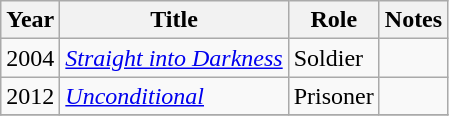<table class="wikitable sortable">
<tr>
<th>Year</th>
<th>Title</th>
<th>Role</th>
<th class="unsortable">Notes</th>
</tr>
<tr>
<td>2004</td>
<td><em><a href='#'>Straight into Darkness</a></em></td>
<td>Soldier</td>
<td></td>
</tr>
<tr>
<td>2012</td>
<td><em><a href='#'>Unconditional</a></em></td>
<td>Prisoner</td>
<td></td>
</tr>
<tr>
</tr>
</table>
